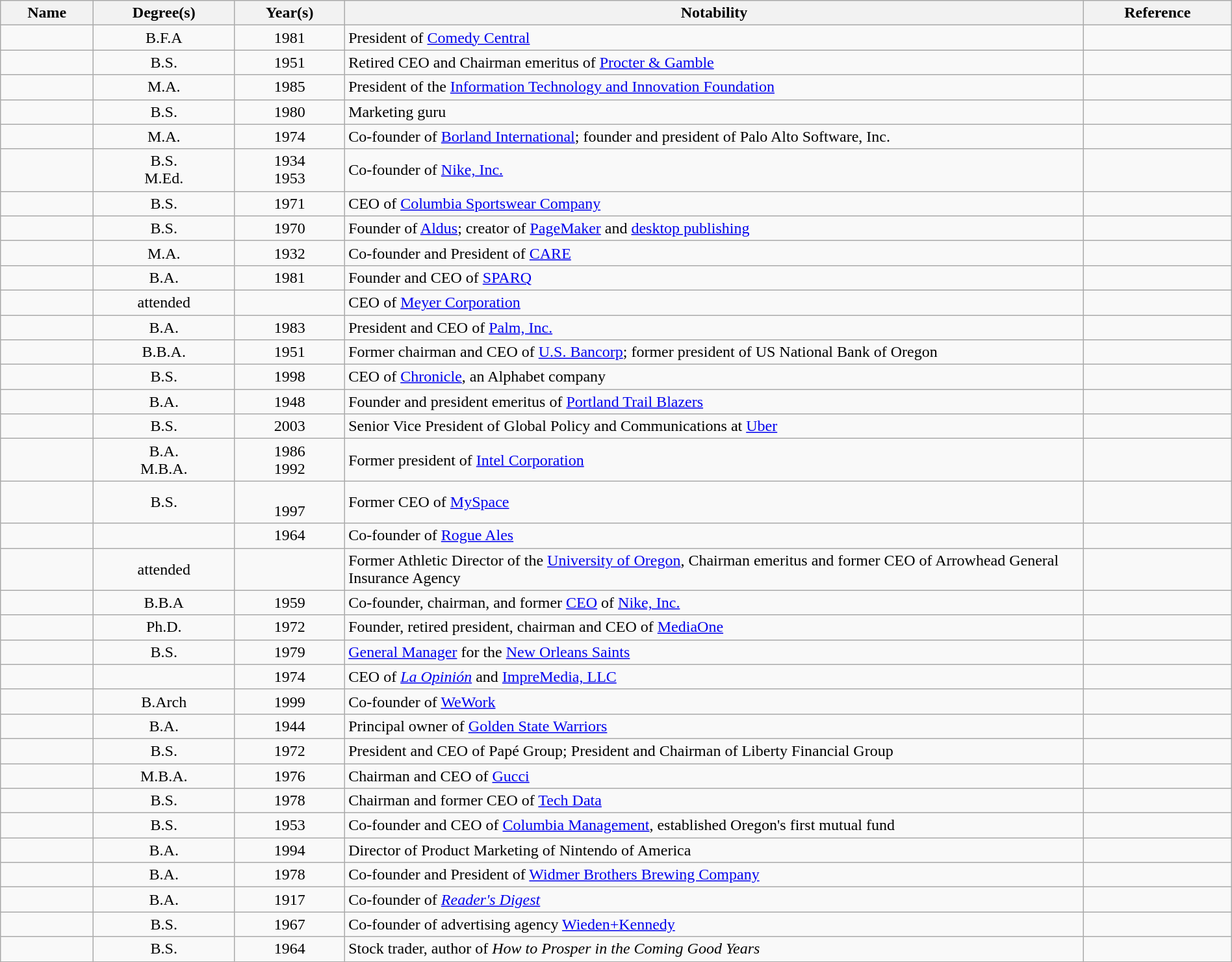<table class="wikitable sortable" style="width:100%">
<tr>
<th width="* ">Name</th>
<th>Degree(s)</th>
<th>Year(s)</th>
<th width="60%" class="unsortable">Notability</th>
<th width="* " class="unsortable">Reference</th>
</tr>
<tr>
<td></td>
<td align="center">B.F.A</td>
<td align="center">1981</td>
<td>President of <a href='#'>Comedy Central</a></td>
<td align="center"></td>
</tr>
<tr>
<td></td>
<td align="center">B.S.</td>
<td align="center">1951</td>
<td>Retired CEO and Chairman emeritus of <a href='#'>Procter & Gamble</a></td>
<td align="center"></td>
</tr>
<tr>
<td></td>
<td align="center">M.A.</td>
<td align="center">1985</td>
<td>President of the <a href='#'>Information Technology and Innovation Foundation</a></td>
<td align="center"></td>
</tr>
<tr>
<td></td>
<td align="center">B.S.</td>
<td align="center">1980</td>
<td>Marketing guru</td>
<td align="center"></td>
</tr>
<tr>
<td></td>
<td align="center">M.A.</td>
<td align="center">1974</td>
<td>Co-founder of <a href='#'>Borland International</a>; founder and president of Palo Alto Software, Inc.</td>
<td align="center"></td>
</tr>
<tr>
<td></td>
<td align="center">B.S.<br>M.Ed.</td>
<td align="center">1934<br>1953</td>
<td>Co-founder of <a href='#'>Nike, Inc.</a></td>
<td align="center"></td>
</tr>
<tr>
<td></td>
<td align="center">B.S.</td>
<td align="center">1971</td>
<td>CEO of <a href='#'>Columbia Sportswear Company</a></td>
<td align="center"></td>
</tr>
<tr>
<td></td>
<td align="center">B.S.</td>
<td align="center">1970</td>
<td>Founder of <a href='#'>Aldus</a>; creator of <a href='#'>PageMaker</a> and <a href='#'>desktop publishing</a></td>
<td align="center"></td>
</tr>
<tr>
<td></td>
<td align="center">M.A.</td>
<td align="center">1932</td>
<td>Co-founder and President of <a href='#'>CARE</a></td>
<td align="center"></td>
</tr>
<tr>
<td></td>
<td align="center">B.A.</td>
<td align="center">1981</td>
<td>Founder and CEO of <a href='#'>SPARQ</a></td>
<td align="center"></td>
</tr>
<tr>
<td></td>
<td align="center">attended</td>
<td align="center"></td>
<td>CEO of <a href='#'>Meyer Corporation</a></td>
<td align="center"></td>
</tr>
<tr>
<td></td>
<td align="center">B.A.</td>
<td align="center">1983</td>
<td>President and CEO of <a href='#'>Palm, Inc.</a></td>
<td align="center"></td>
</tr>
<tr>
<td></td>
<td align="center">B.B.A.</td>
<td align="center">1951</td>
<td>Former chairman and CEO of <a href='#'>U.S. Bancorp</a>; former president of US National Bank of Oregon</td>
<td align="center"></td>
</tr>
<tr>
<td></td>
<td align="center">B.S.</td>
<td align="center">1998</td>
<td>CEO of <a href='#'>Chronicle</a>, an Alphabet company</td>
<td align="center"></td>
</tr>
<tr>
<td></td>
<td align="center">B.A.</td>
<td align="center">1948</td>
<td>Founder and president emeritus of <a href='#'>Portland Trail Blazers</a></td>
<td align="center"></td>
</tr>
<tr>
<td></td>
<td align="center">B.S.</td>
<td align="center">2003</td>
<td>Senior Vice President of Global Policy and Communications at <a href='#'>Uber</a></td>
<td align="center"></td>
</tr>
<tr>
<td></td>
<td align="center">B.A.<br>M.B.A.</td>
<td align="center">1986<br>1992</td>
<td>Former president of <a href='#'>Intel Corporation</a></td>
<td align="center"></td>
</tr>
<tr>
<td></td>
<td align="center">B.S.</td>
<td align="center"><br>1997</td>
<td>Former CEO of <a href='#'>MySpace</a></td>
<td align="center"></td>
</tr>
<tr>
<td></td>
<td align="center"></td>
<td align="center">1964</td>
<td>Co-founder of <a href='#'>Rogue Ales</a></td>
<td align="center"></td>
</tr>
<tr>
<td></td>
<td align="center">attended</td>
<td align="center"></td>
<td>Former Athletic Director of the <a href='#'>University of Oregon</a>, Chairman emeritus and former CEO of Arrowhead General Insurance Agency</td>
<td align="center"></td>
</tr>
<tr>
<td></td>
<td align="center">B.B.A</td>
<td align="center">1959</td>
<td>Co-founder, chairman, and former <a href='#'>CEO</a> of <a href='#'>Nike, Inc.</a></td>
<td align="center"></td>
</tr>
<tr>
<td></td>
<td align="center">Ph.D.</td>
<td align="center">1972</td>
<td>Founder, retired president, chairman and CEO of <a href='#'>MediaOne</a></td>
<td align="center"></td>
</tr>
<tr>
<td></td>
<td align="center">B.S.</td>
<td align="center">1979</td>
<td><a href='#'>General Manager</a> for the <a href='#'>New Orleans Saints</a></td>
<td align="center"></td>
</tr>
<tr>
<td></td>
<td align="center"></td>
<td align="center">1974</td>
<td>CEO of <em><a href='#'>La Opinión</a></em> and <a href='#'>ImpreMedia, LLC</a></td>
<td align="center"></td>
</tr>
<tr>
<td></td>
<td align="center">B.Arch</td>
<td align="center">1999</td>
<td>Co-founder of <a href='#'>WeWork</a></td>
<td align="center"></td>
</tr>
<tr>
<td></td>
<td align="center">B.A.</td>
<td align="center">1944</td>
<td>Principal owner of <a href='#'>Golden State Warriors</a></td>
<td align="center"></td>
</tr>
<tr>
<td></td>
<td align="center">B.S.</td>
<td align="center">1972</td>
<td>President and CEO of Papé Group; President and Chairman of Liberty Financial Group</td>
<td align="center"></td>
</tr>
<tr>
<td></td>
<td align="center">M.B.A.</td>
<td align="center">1976</td>
<td>Chairman and CEO of <a href='#'>Gucci</a></td>
<td align="center"></td>
</tr>
<tr>
<td></td>
<td align="center">B.S.</td>
<td align="center">1978</td>
<td>Chairman and former CEO of <a href='#'>Tech Data</a></td>
<td align="center"></td>
</tr>
<tr>
<td></td>
<td align="center">B.S.</td>
<td align="center">1953</td>
<td>Co-founder and CEO of <a href='#'>Columbia Management</a>, established Oregon's first mutual fund</td>
<td align="center"></td>
</tr>
<tr>
<td></td>
<td align="center">B.A.</td>
<td align="center">1994</td>
<td>Director of Product Marketing of Nintendo of America</td>
<td align="center"></td>
</tr>
<tr>
<td></td>
<td align="center">B.A.</td>
<td align="center">1978</td>
<td>Co-founder and President of <a href='#'>Widmer Brothers Brewing Company</a></td>
<td align="center"></td>
</tr>
<tr>
<td></td>
<td align="center">B.A.</td>
<td align="center">1917</td>
<td>Co-founder of <em><a href='#'>Reader's Digest</a></em></td>
<td align="center"></td>
</tr>
<tr>
<td></td>
<td align="center">B.S.</td>
<td align="center">1967</td>
<td>Co-founder of advertising agency <a href='#'>Wieden+Kennedy</a></td>
<td align="center"></td>
</tr>
<tr>
<td></td>
<td align="center">B.S.</td>
<td align="center">1964</td>
<td>Stock trader, author of <em>How to Prosper in the Coming Good Years</em></td>
<td align="center"></td>
</tr>
</table>
